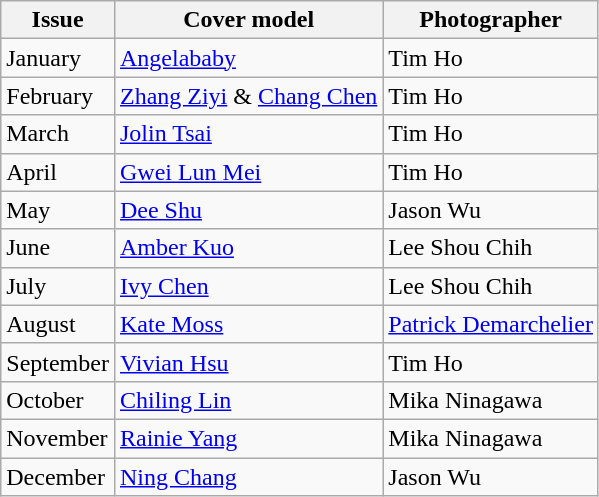<table class="wikitable">
<tr>
<th>Issue</th>
<th>Cover model</th>
<th>Photographer</th>
</tr>
<tr>
<td>January</td>
<td><a href='#'>Angelababy</a></td>
<td>Tim Ho</td>
</tr>
<tr>
<td>February</td>
<td><a href='#'>Zhang Ziyi</a> & <a href='#'>Chang Chen</a></td>
<td>Tim Ho</td>
</tr>
<tr>
<td>March</td>
<td><a href='#'>Jolin Tsai</a></td>
<td>Tim Ho</td>
</tr>
<tr>
<td>April</td>
<td><a href='#'>Gwei Lun Mei</a></td>
<td>Tim Ho</td>
</tr>
<tr>
<td>May</td>
<td><a href='#'>Dee Shu</a></td>
<td>Jason Wu</td>
</tr>
<tr>
<td>June</td>
<td><a href='#'>Amber Kuo</a></td>
<td>Lee Shou Chih</td>
</tr>
<tr>
<td>July</td>
<td><a href='#'>Ivy Chen</a></td>
<td>Lee Shou Chih</td>
</tr>
<tr>
<td>August</td>
<td><a href='#'>Kate Moss</a></td>
<td><a href='#'>Patrick Demarchelier</a></td>
</tr>
<tr>
<td>September</td>
<td><a href='#'>Vivian Hsu</a></td>
<td>Tim Ho</td>
</tr>
<tr>
<td>October</td>
<td><a href='#'>Chiling Lin</a></td>
<td>Mika Ninagawa</td>
</tr>
<tr>
<td>November</td>
<td><a href='#'>Rainie Yang</a></td>
<td>Mika Ninagawa</td>
</tr>
<tr>
<td>December</td>
<td><a href='#'>Ning Chang</a></td>
<td>Jason Wu</td>
</tr>
</table>
